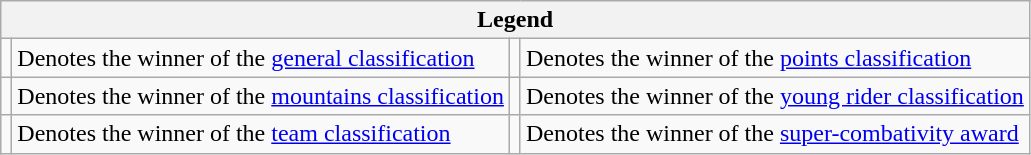<table class="wikitable">
<tr>
<th scope="col" colspan="4">Legend</th>
</tr>
<tr>
<td></td>
<td>Denotes the winner of the <a href='#'>general classification</a></td>
<td></td>
<td>Denotes the winner of the <a href='#'>points classification</a></td>
</tr>
<tr>
<td></td>
<td>Denotes the winner of the <a href='#'>mountains classification</a></td>
<td></td>
<td>Denotes the winner of the <a href='#'>young rider classification</a></td>
</tr>
<tr>
<td></td>
<td>Denotes the winner of the <a href='#'>team classification</a></td>
<td></td>
<td>Denotes the winner of the <a href='#'>super-combativity award</a></td>
</tr>
</table>
